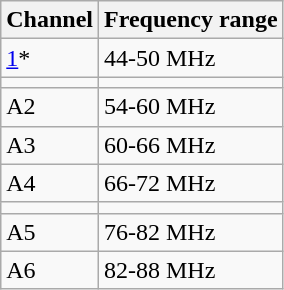<table class="wikitable">
<tr>
<th>Channel</th>
<th>Frequency range</th>
</tr>
<tr>
<td><a href='#'>1</a>*</td>
<td>44-50 MHz</td>
</tr>
<tr>
<td></td>
<td></td>
</tr>
<tr>
<td>A2</td>
<td>54-60 MHz</td>
</tr>
<tr>
<td>A3</td>
<td>60-66 MHz</td>
</tr>
<tr>
<td>A4</td>
<td>66-72 MHz</td>
</tr>
<tr>
<td></td>
<td></td>
</tr>
<tr>
<td>A5</td>
<td>76-82 MHz</td>
</tr>
<tr>
<td>A6</td>
<td>82-88 MHz</td>
</tr>
</table>
